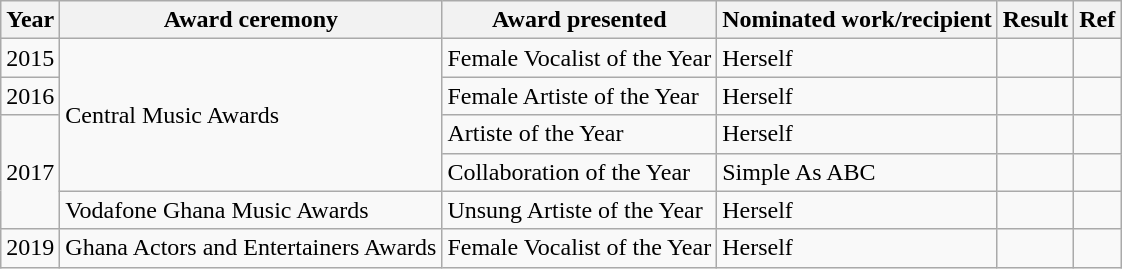<table class="wikitable">
<tr>
<th>Year</th>
<th>Award ceremony</th>
<th>Award presented</th>
<th>Nominated work/recipient</th>
<th>Result</th>
<th>Ref</th>
</tr>
<tr>
<td>2015</td>
<td rowspan="4">Central Music Awards</td>
<td>Female Vocalist of the Year</td>
<td>Herself</td>
<td></td>
<td></td>
</tr>
<tr>
<td>2016</td>
<td>Female Artiste of the Year</td>
<td>Herself</td>
<td></td>
<td></td>
</tr>
<tr>
<td rowspan="3">2017</td>
<td>Artiste of the Year</td>
<td>Herself</td>
<td></td>
<td></td>
</tr>
<tr>
<td>Collaboration of the Year</td>
<td>Simple As ABC</td>
<td></td>
<td></td>
</tr>
<tr>
<td>Vodafone Ghana Music Awards</td>
<td>Unsung Artiste of the Year</td>
<td>Herself</td>
<td></td>
<td></td>
</tr>
<tr>
<td>2019</td>
<td>Ghana Actors and Entertainers Awards</td>
<td>Female Vocalist of the Year</td>
<td>Herself</td>
<td></td>
<td></td>
</tr>
</table>
